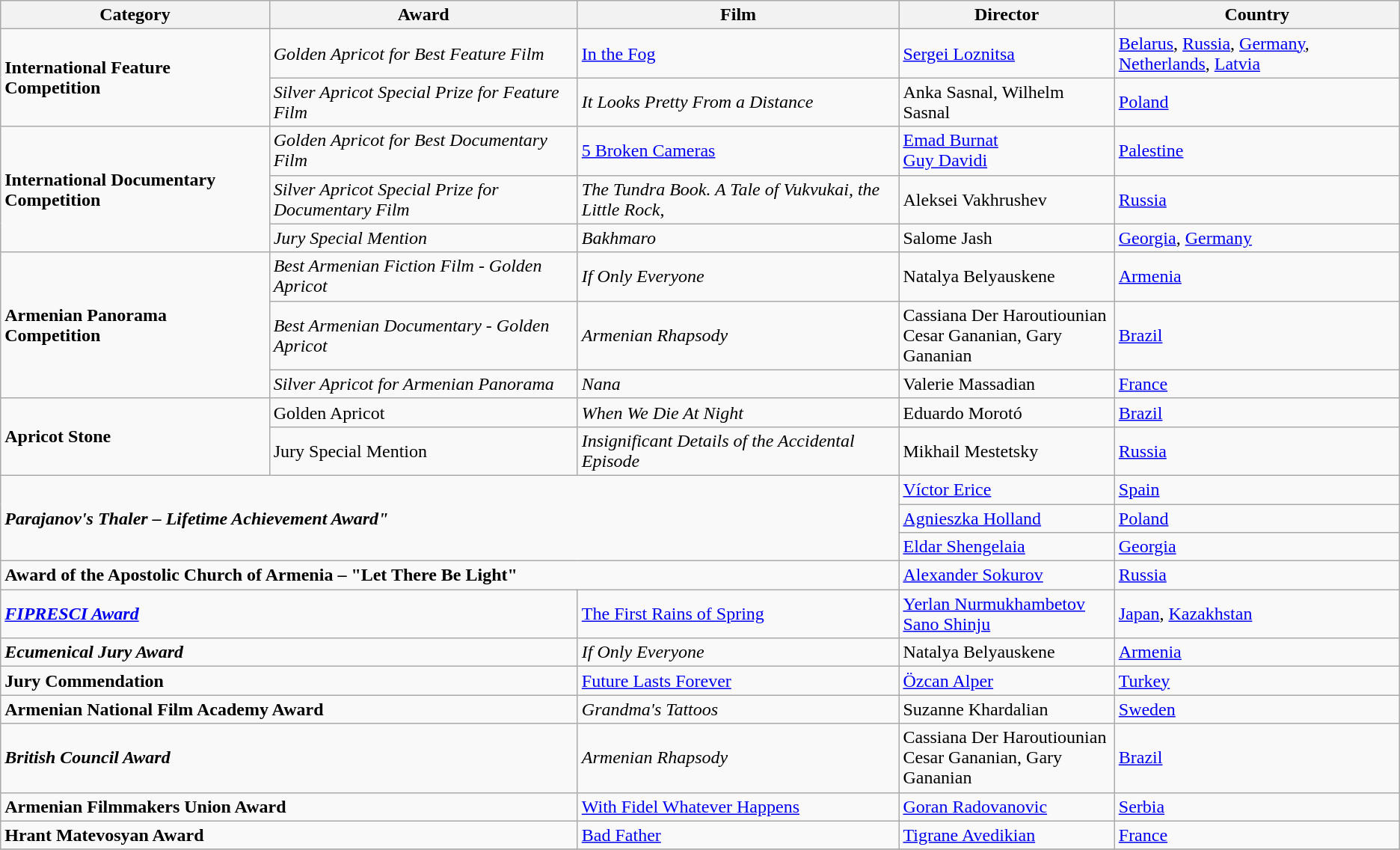<table class="wikitable sortable">
<tr>
<th>Category</th>
<th>Award</th>
<th>Film</th>
<th>Director</th>
<th>Country</th>
</tr>
<tr>
<td rowspan="2"><strong>International Feature Competition</strong></td>
<td><em>Golden Apricot for Best Feature Film</em></td>
<td><a href='#'>In the Fog</a></td>
<td><a href='#'>Sergei Loznitsa</a></td>
<td><a href='#'>Belarus</a>, <a href='#'>Russia</a>, <a href='#'>Germany</a>, <a href='#'>Netherlands</a>, <a href='#'>Latvia</a></td>
</tr>
<tr>
<td><em>Silver Apricot Special Prize for Feature Film</em></td>
<td><em>It Looks Pretty From a Distance</em></td>
<td>Anka Sasnal, Wilhelm Sasnal</td>
<td><a href='#'>Poland</a></td>
</tr>
<tr>
<td rowspan="3"><strong>International Documentary Competition</strong></td>
<td><em>Golden Apricot for Best Documentary Film</em></td>
<td><a href='#'>5 Broken Cameras</a></td>
<td><a href='#'>Emad Burnat</a><br><a href='#'>Guy Davidi</a></td>
<td><a href='#'>Palestine</a></td>
</tr>
<tr>
<td><em>Silver Apricot Special Prize for Documentary Film</em></td>
<td><em>The Tundra Book. A Tale of Vukvukai, the Little Rock</em>,</td>
<td>Aleksei Vakhrushev</td>
<td><a href='#'>Russia</a></td>
</tr>
<tr>
<td><em>Jury Special Mention</em></td>
<td><em>Bakhmaro</em></td>
<td>Salome Jash</td>
<td><a href='#'>Georgia</a>,  <a href='#'>Germany</a></td>
</tr>
<tr>
<td rowspan="3"><strong>Armenian Panorama Competition</strong></td>
<td><em>Best Armenian Fiction Film - Golden Apricot</em></td>
<td><em>If Only Everyone</em></td>
<td>Natalya Belyauskene</td>
<td> <a href='#'>Armenia</a></td>
</tr>
<tr>
<td><em>Best Armenian Documentary - Golden Apricot</em></td>
<td><em>Armenian Rhapsody</em></td>
<td>Cassiana Der Haroutiounian<br>Cesar Gananian, Gary Gananian</td>
<td><a href='#'>Brazil</a></td>
</tr>
<tr>
<td><em>Silver Apricot for Armenian Panorama</em></td>
<td><em>Nana</em></td>
<td>Valerie Massadian</td>
<td><a href='#'>France</a></td>
</tr>
<tr>
<td rowspan="2"><strong>Apricot Stone</strong></td>
<td>Golden Apricot</td>
<td><em>When We Die At Night</em></td>
<td>Eduardo Morotó</td>
<td><a href='#'>Brazil</a></td>
</tr>
<tr>
<td>Jury Special Mention</td>
<td><em>Insignificant Details of the Accidental Episode</em></td>
<td>Mikhail Mestetsky</td>
<td> <a href='#'>Russia</a></td>
</tr>
<tr>
<td colspan="3" rowspan="3"><strong><em>Parajanov's Thaler – Lifetime Achievement Award"</em></strong></td>
<td><a href='#'>Víctor Erice</a></td>
<td><a href='#'>Spain</a></td>
</tr>
<tr>
<td><a href='#'>Agnieszka Holland</a></td>
<td><a href='#'>Poland</a></td>
</tr>
<tr>
<td><a href='#'>Eldar Shengelaia</a></td>
<td><a href='#'>Georgia</a></td>
</tr>
<tr>
<td colspan="3"><strong>Award of the Apostolic Church of Armenia – "Let There Be Light"</strong></td>
<td><a href='#'>Alexander Sokurov</a></td>
<td> <a href='#'>Russia</a></td>
</tr>
<tr>
<td colspan="2"><strong><em><a href='#'>FIPRESCI Award</a></em></strong></td>
<td><a href='#'>The First Rains of Spring</a></td>
<td><a href='#'>Yerlan Nurmukhambetov</a><br><a href='#'>Sano Shinju</a></td>
<td><a href='#'>Japan</a>, <a href='#'>Kazakhstan</a></td>
</tr>
<tr>
<td colspan="2"><strong><em>Ecumenical Jury Award</em></strong></td>
<td><em>If Only Everyone</em></td>
<td>Natalya Belyauskene</td>
<td> <a href='#'>Armenia</a></td>
</tr>
<tr>
<td colspan="2"><strong>Jury Commendation</strong></td>
<td><a href='#'>Future Lasts Forever</a></td>
<td><a href='#'>Özcan Alper</a></td>
<td><a href='#'>Turkey</a></td>
</tr>
<tr>
<td colspan="2"><strong>Armenian National Film Academy Award</strong></td>
<td><em>Grandma's Tattoos</em></td>
<td>Suzanne Khardalian</td>
<td><a href='#'>Sweden</a></td>
</tr>
<tr>
<td colspan="2"><strong><em>British Council Award</em></strong></td>
<td><em>Armenian Rhapsody</em></td>
<td>Cassiana Der Haroutiounian<br>Cesar Gananian, Gary Gananian</td>
<td><a href='#'>Brazil</a></td>
</tr>
<tr>
<td colspan="2"><strong>Armenian Filmmakers Union Award</strong></td>
<td><a href='#'>With Fidel Whatever Happens</a></td>
<td><a href='#'>Goran Radovanovic</a></td>
<td><a href='#'>Serbia</a></td>
</tr>
<tr>
<td colspan="2"><strong>Hrant Matevosyan Award</strong></td>
<td><a href='#'>Bad Father</a></td>
<td><a href='#'>Tigrane Avedikian</a></td>
<td><a href='#'>France</a></td>
</tr>
<tr>
</tr>
</table>
